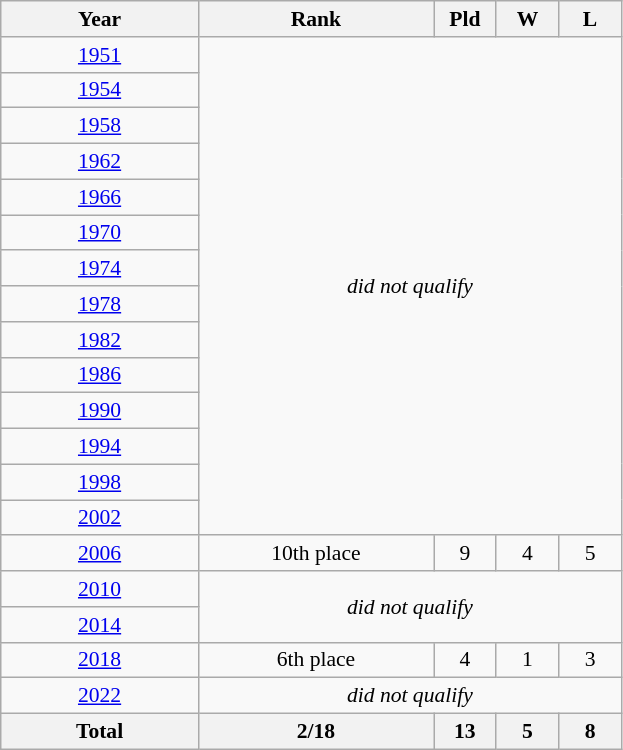<table class="wikitable" style="text-align: center;font-size:90%;">
<tr>
<th width=125>Year</th>
<th width=150>Rank</th>
<th width=35>Pld</th>
<th width=35>W</th>
<th width=35>L</th>
</tr>
<tr>
<td> <a href='#'>1951</a></td>
<td rowspan=14 colspan=4><em>did not qualify</em></td>
</tr>
<tr>
<td> <a href='#'>1954</a></td>
</tr>
<tr>
<td> <a href='#'>1958</a></td>
</tr>
<tr>
<td> <a href='#'>1962</a></td>
</tr>
<tr>
<td> <a href='#'>1966</a></td>
</tr>
<tr>
<td> <a href='#'>1970</a></td>
</tr>
<tr>
<td> <a href='#'>1974</a></td>
</tr>
<tr>
<td> <a href='#'>1978</a></td>
</tr>
<tr>
<td> <a href='#'>1982</a></td>
</tr>
<tr>
<td> <a href='#'>1986</a></td>
</tr>
<tr>
<td> <a href='#'>1990</a></td>
</tr>
<tr>
<td> <a href='#'>1994</a></td>
</tr>
<tr>
<td> <a href='#'>1998</a></td>
</tr>
<tr>
<td> <a href='#'>2002</a></td>
</tr>
<tr>
<td> <a href='#'>2006</a></td>
<td>10th place</td>
<td>9</td>
<td>4</td>
<td>5</td>
</tr>
<tr>
<td> <a href='#'>2010</a></td>
<td rowspan=2 colspan=4><em>did not qualify</em></td>
</tr>
<tr>
<td> <a href='#'>2014</a></td>
</tr>
<tr>
<td> <a href='#'>2018</a></td>
<td>6th place</td>
<td>4</td>
<td>1</td>
<td>3</td>
</tr>
<tr>
<td> <a href='#'>2022</a></td>
<td colspan=4><em>did not qualify</em></td>
</tr>
<tr>
<th>Total</th>
<th>2/18</th>
<th>13</th>
<th>5</th>
<th>8</th>
</tr>
</table>
